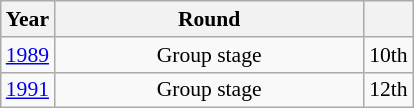<table class="wikitable" style="text-align: center; font-size:90%">
<tr>
<th>Year</th>
<th style="width:200px">Round</th>
<th></th>
</tr>
<tr>
<td><a href='#'>1989</a></td>
<td>Group stage</td>
<td>10th</td>
</tr>
<tr>
<td><a href='#'>1991</a></td>
<td>Group stage</td>
<td>12th</td>
</tr>
</table>
